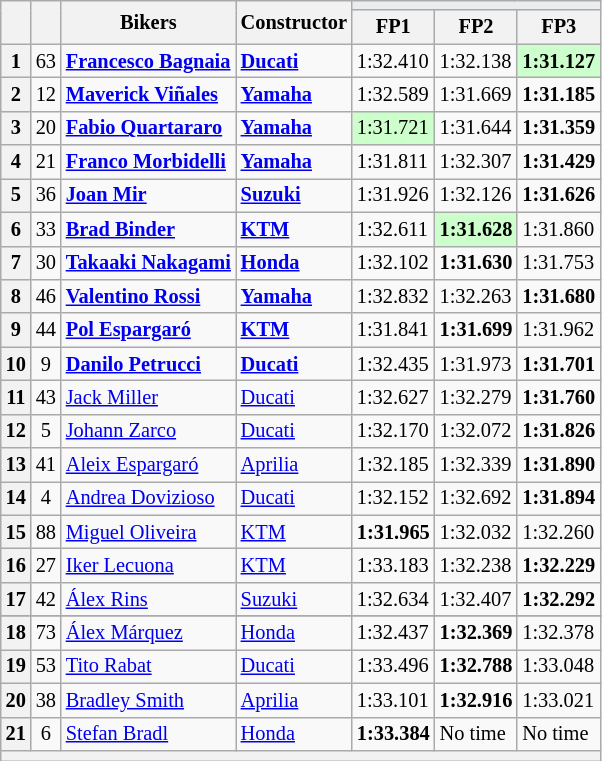<table class="wikitable sortable" style="font-size: 85%;">
<tr>
<th rowspan="2"></th>
<th rowspan="2"></th>
<th rowspan="2">Bikers</th>
<th rowspan="2">Constructor</th>
<th colspan="3" style="background:#eaecf0; text-align:center;"></th>
</tr>
<tr>
<th scope="col" data-sort-type=text>FP1</th>
<th scope="col" data-sort-type=text>FP2</th>
<th scope="col" data-sort-type=text>FP3</th>
</tr>
<tr>
<th scope="row">1</th>
<td align="center">63</td>
<td data-sort-value="bag"> <strong><a href='#'>Francesco Bagnaia</a></strong></td>
<td><strong><a href='#'>Ducati</a></strong></td>
<td>1:32.410</td>
<td>1:32.138</td>
<td style="background:#ccffcc;"><strong>1:31.127</strong></td>
</tr>
<tr>
<th scope="row">2</th>
<td align="center">12</td>
<td data-sort-value="vin"> <strong><a href='#'>Maverick Viñales</a></strong></td>
<td><strong><a href='#'>Yamaha</a></strong></td>
<td>1:32.589</td>
<td>1:31.669</td>
<td><strong>1:31.185</strong></td>
</tr>
<tr>
<th scope="row">3</th>
<td align="center">20</td>
<td data-sort-value="qua"> <strong><a href='#'>Fabio Quartararo</a></strong></td>
<td><strong><a href='#'>Yamaha</a></strong></td>
<td style="background:#ccffcc;">1:31.721</td>
<td>1:31.644</td>
<td><strong>1:31.359</strong></td>
</tr>
<tr>
<th scope="row">4</th>
<td align="center">21</td>
<td data-sort-value="mor"> <strong><a href='#'>Franco Morbidelli</a></strong></td>
<td><strong><a href='#'>Yamaha</a></strong></td>
<td>1:31.811</td>
<td>1:32.307</td>
<td><strong>1:31.429</strong></td>
</tr>
<tr>
<th scope="row">5</th>
<td align="center">36</td>
<td data-sort-value="mir"> <strong><a href='#'>Joan Mir</a></strong></td>
<td><strong><a href='#'>Suzuki</a></strong></td>
<td>1:31.926</td>
<td>1:32.126</td>
<td><strong>1:31.626</strong></td>
</tr>
<tr>
<th scope="row">6</th>
<td align="center">33</td>
<td data-sort-value="bin"> <strong><a href='#'>Brad Binder</a></strong></td>
<td><strong><a href='#'>KTM</a></strong></td>
<td>1:32.611</td>
<td style="background:#ccffcc;"><strong>1:31.628</strong></td>
<td>1:31.860</td>
</tr>
<tr>
<th scope="row">7</th>
<td align="center">30</td>
<td data-sort-value="nak"> <strong><a href='#'>Takaaki Nakagami</a></strong></td>
<td><strong><a href='#'>Honda</a></strong></td>
<td>1:32.102</td>
<td><strong>1:31.630</strong></td>
<td>1:31.753</td>
</tr>
<tr>
<th scope="row">8</th>
<td align="center">46</td>
<td data-sort-value="ros"> <strong><a href='#'>Valentino Rossi</a></strong></td>
<td><strong><a href='#'>Yamaha</a></strong></td>
<td>1:32.832</td>
<td>1:32.263</td>
<td><strong>1:31.680</strong></td>
</tr>
<tr>
<th scope="row">9</th>
<td align="center">44</td>
<td data-sort-value="esp"> <strong><a href='#'>Pol Espargaró</a></strong></td>
<td><strong><a href='#'>KTM</a></strong></td>
<td>1:31.841</td>
<td><strong>1:31.699</strong></td>
<td>1:31.962</td>
</tr>
<tr>
<th scope="row">10</th>
<td align="center">9</td>
<td data-sort-value="pet"> <strong><a href='#'>Danilo Petrucci</a></strong></td>
<td><strong><a href='#'>Ducati</a></strong></td>
<td>1:32.435</td>
<td>1:31.973</td>
<td><strong>1:31.701</strong></td>
</tr>
<tr>
<th scope="row">11</th>
<td align="center">43</td>
<td data-sort-value="mil"> <a href='#'>Jack Miller</a></td>
<td><a href='#'>Ducati</a></td>
<td>1:32.627</td>
<td>1:32.279</td>
<td><strong>1:31.760</strong></td>
</tr>
<tr>
<th scope="row">12</th>
<td align="center">5</td>
<td data-sort-value="zar"> <a href='#'>Johann Zarco</a></td>
<td><a href='#'>Ducati</a></td>
<td>1:32.170</td>
<td>1:32.072</td>
<td><strong>1:31.826</strong></td>
</tr>
<tr>
<th scope="row">13</th>
<td align="center">41</td>
<td data-sort-value="esa"> <a href='#'>Aleix Espargaró</a></td>
<td><a href='#'>Aprilia</a></td>
<td>1:32.185</td>
<td>1:32.339</td>
<td><strong>1:31.890</strong></td>
</tr>
<tr>
<th scope="row">14</th>
<td align="center">4</td>
<td data-sort-value="dov"> <a href='#'>Andrea Dovizioso</a></td>
<td><a href='#'>Ducati</a></td>
<td>1:32.152</td>
<td>1:32.692</td>
<td><strong>1:31.894</strong></td>
</tr>
<tr>
<th scope="row">15</th>
<td align="center">88</td>
<td data-sort-value="oli"> <a href='#'>Miguel Oliveira</a></td>
<td><a href='#'>KTM</a></td>
<td><strong>1:31.965</strong></td>
<td>1:32.032</td>
<td>1:32.260</td>
</tr>
<tr>
<th scope="row">16</th>
<td align="center">27</td>
<td data-sort-value="lec"> <a href='#'>Iker Lecuona</a></td>
<td><a href='#'>KTM</a></td>
<td>1:33.183</td>
<td>1:32.238</td>
<td><strong>1:32.229</strong></td>
</tr>
<tr>
<th scope="row">17</th>
<td align="center">42</td>
<td data-sort-value="rin"> <a href='#'>Álex Rins</a></td>
<td><a href='#'>Suzuki</a></td>
<td>1:32.634</td>
<td>1:32.407</td>
<td><strong>1:32.292</strong></td>
</tr>
<tr>
</tr>
<tr>
<th scope="row">18</th>
<td align="center">73</td>
<td data-sort-value="mar"> <a href='#'>Álex Márquez</a></td>
<td><a href='#'>Honda</a></td>
<td>1:32.437</td>
<td><strong>1:32.369</strong></td>
<td>1:32.378</td>
</tr>
<tr>
<th scope="row">19</th>
<td align="center">53</td>
<td data-sort-value="rab"> <a href='#'>Tito Rabat</a></td>
<td><a href='#'>Ducati</a></td>
<td>1:33.496</td>
<td><strong>1:32.788</strong></td>
<td>1:33.048</td>
</tr>
<tr>
<th scope="row">20</th>
<td align="center">38</td>
<td data-sort-value="smi"> <a href='#'>Bradley Smith</a></td>
<td><a href='#'>Aprilia</a></td>
<td>1:33.101</td>
<td><strong>1:32.916</strong></td>
<td>1:33.021</td>
</tr>
<tr>
<th scope="row">21</th>
<td align="center">6</td>
<td data-sort-value="bra"> <a href='#'>Stefan Bradl</a></td>
<td><a href='#'>Honda</a></td>
<td><strong>1:33.384</strong></td>
<td>No time</td>
<td>No time</td>
</tr>
<tr>
<th colspan=9></th>
</tr>
</table>
